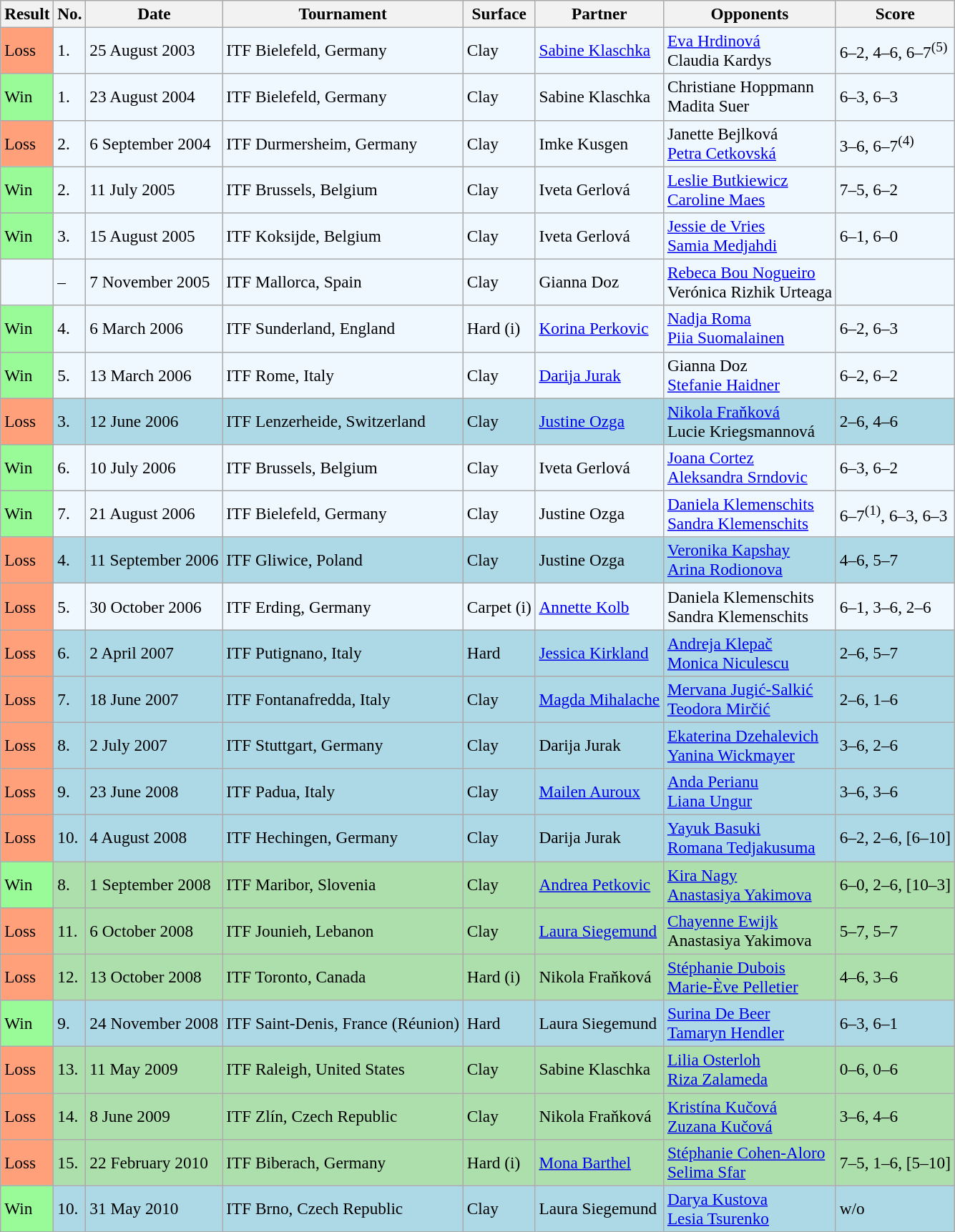<table class="sortable wikitable" style=font-size:97%>
<tr>
<th>Result</th>
<th>No.</th>
<th>Date</th>
<th>Tournament</th>
<th>Surface</th>
<th>Partner</th>
<th>Opponents</th>
<th class="unsortable">Score</th>
</tr>
<tr style="background:#f0f8ff;">
<td style="background:#ffa07a;">Loss</td>
<td>1.</td>
<td>25 August 2003</td>
<td>ITF Bielefeld, Germany</td>
<td>Clay</td>
<td> <a href='#'>Sabine Klaschka</a></td>
<td> <a href='#'>Eva Hrdinová</a> <br>  Claudia Kardys</td>
<td>6–2, 4–6, 6–7<sup>(5)</sup></td>
</tr>
<tr style="background:#f0f8ff;">
<td style="background:#98fb98;">Win</td>
<td>1.</td>
<td>23 August 2004</td>
<td>ITF Bielefeld, Germany</td>
<td>Clay</td>
<td> Sabine Klaschka</td>
<td> Christiane Hoppmann <br>  Madita Suer</td>
<td>6–3, 6–3</td>
</tr>
<tr style="background:#f0f8ff;">
<td style="background:#ffa07a;">Loss</td>
<td>2.</td>
<td>6 September 2004</td>
<td>ITF Durmersheim, Germany</td>
<td>Clay</td>
<td> Imke Kusgen</td>
<td> Janette Bejlková <br>  <a href='#'>Petra Cetkovská</a></td>
<td>3–6, 6–7<sup>(4)</sup></td>
</tr>
<tr style="background:#f0f8ff;">
<td style="background:#98fb98;">Win</td>
<td>2.</td>
<td>11 July 2005</td>
<td>ITF Brussels, Belgium</td>
<td>Clay</td>
<td> Iveta Gerlová</td>
<td> <a href='#'>Leslie Butkiewicz</a> <br>  <a href='#'>Caroline Maes</a></td>
<td>7–5, 6–2</td>
</tr>
<tr style="background:#f0f8ff;">
<td style="background:#98fb98;">Win</td>
<td>3.</td>
<td>15 August 2005</td>
<td>ITF Koksijde, Belgium</td>
<td>Clay</td>
<td> Iveta Gerlová</td>
<td> <a href='#'>Jessie de Vries</a> <br>  <a href='#'>Samia Medjahdi</a></td>
<td>6–1, 6–0</td>
</tr>
<tr style="background:#f0f8ff;">
<td></td>
<td>–</td>
<td>7 November 2005</td>
<td>ITF Mallorca, Spain</td>
<td>Clay</td>
<td> Gianna Doz</td>
<td> <a href='#'>Rebeca Bou Nogueiro</a> <br>  Verónica Rizhik Urteaga</td>
<td></td>
</tr>
<tr style="background:#f0f8ff;">
<td style="background:#98fb98;">Win</td>
<td>4.</td>
<td>6 March 2006</td>
<td>ITF Sunderland, England</td>
<td>Hard (i)</td>
<td> <a href='#'>Korina Perkovic</a></td>
<td> <a href='#'>Nadja Roma</a> <br>  <a href='#'>Piia Suomalainen</a></td>
<td>6–2, 6–3</td>
</tr>
<tr style="background:#f0f8ff;">
<td style="background:#98fb98;">Win</td>
<td>5.</td>
<td>13 March 2006</td>
<td>ITF Rome, Italy</td>
<td>Clay</td>
<td> <a href='#'>Darija Jurak</a></td>
<td> Gianna Doz <br>  <a href='#'>Stefanie Haidner</a></td>
<td>6–2, 6–2</td>
</tr>
<tr style="background:lightblue;">
<td style="background:#ffa07a;">Loss</td>
<td>3.</td>
<td>12 June 2006</td>
<td>ITF Lenzerheide, Switzerland</td>
<td>Clay</td>
<td> <a href='#'>Justine Ozga</a></td>
<td> <a href='#'>Nikola Fraňková</a> <br>  Lucie Kriegsmannová</td>
<td>2–6, 4–6</td>
</tr>
<tr style="background:#f0f8ff;">
<td style="background:#98fb98;">Win</td>
<td>6.</td>
<td>10 July 2006</td>
<td>ITF Brussels, Belgium</td>
<td>Clay</td>
<td> Iveta Gerlová</td>
<td> <a href='#'>Joana Cortez</a> <br>  <a href='#'>Aleksandra Srndovic</a></td>
<td>6–3, 6–2</td>
</tr>
<tr style="background:#f0f8ff;">
<td style="background:#98fb98;">Win</td>
<td>7.</td>
<td>21 August 2006</td>
<td>ITF Bielefeld, Germany</td>
<td>Clay</td>
<td> Justine Ozga</td>
<td> <a href='#'>Daniela Klemenschits</a> <br>  <a href='#'>Sandra Klemenschits</a></td>
<td>6–7<sup>(1)</sup>, 6–3, 6–3</td>
</tr>
<tr style="background:lightblue;">
<td style="background:#ffa07a;">Loss</td>
<td>4.</td>
<td>11 September 2006</td>
<td>ITF Gliwice, Poland</td>
<td>Clay</td>
<td> Justine Ozga</td>
<td> <a href='#'>Veronika Kapshay</a> <br>  <a href='#'>Arina Rodionova</a></td>
<td>4–6, 5–7</td>
</tr>
<tr style="background:#f0f8ff;">
<td style="background:#ffa07a;">Loss</td>
<td>5.</td>
<td>30 October 2006</td>
<td>ITF Erding, Germany</td>
<td>Carpet (i)</td>
<td> <a href='#'>Annette Kolb</a></td>
<td> Daniela Klemenschits <br>  Sandra Klemenschits</td>
<td>6–1, 3–6, 2–6</td>
</tr>
<tr style="background:lightblue;">
<td style="background:#ffa07a;">Loss</td>
<td>6.</td>
<td>2 April 2007</td>
<td>ITF Putignano, Italy</td>
<td>Hard</td>
<td> <a href='#'>Jessica Kirkland</a></td>
<td> <a href='#'>Andreja Klepač</a> <br>  <a href='#'>Monica Niculescu</a></td>
<td>2–6, 5–7</td>
</tr>
<tr style="background:lightblue;">
<td style="background:#ffa07a;">Loss</td>
<td>7.</td>
<td>18 June 2007</td>
<td>ITF Fontanafredda, Italy</td>
<td>Clay</td>
<td> <a href='#'>Magda Mihalache</a></td>
<td> <a href='#'>Mervana Jugić-Salkić</a> <br>  <a href='#'>Teodora Mirčić</a></td>
<td>2–6, 1–6</td>
</tr>
<tr style="background:lightblue;">
<td style="background:#ffa07a;">Loss</td>
<td>8.</td>
<td>2 July 2007</td>
<td>ITF Stuttgart, Germany</td>
<td>Clay</td>
<td> Darija Jurak</td>
<td> <a href='#'>Ekaterina Dzehalevich</a> <br>  <a href='#'>Yanina Wickmayer</a></td>
<td>3–6, 2–6</td>
</tr>
<tr style="background:lightblue;">
<td style="background:#ffa07a;">Loss</td>
<td>9.</td>
<td>23 June 2008</td>
<td>ITF Padua, Italy</td>
<td>Clay</td>
<td> <a href='#'>Mailen Auroux</a></td>
<td> <a href='#'>Anda Perianu</a> <br>  <a href='#'>Liana Ungur</a></td>
<td>3–6, 3–6</td>
</tr>
<tr style="background:lightblue;">
<td style="background:#ffa07a;">Loss</td>
<td>10.</td>
<td>4 August 2008</td>
<td>ITF Hechingen, Germany</td>
<td>Clay</td>
<td> Darija Jurak</td>
<td> <a href='#'>Yayuk Basuki</a> <br>  <a href='#'>Romana Tedjakusuma</a></td>
<td>6–2, 2–6, [6–10]</td>
</tr>
<tr style="background:#addfad;">
<td style="background:#98fb98;">Win</td>
<td>8.</td>
<td>1 September 2008</td>
<td>ITF Maribor, Slovenia</td>
<td>Clay</td>
<td> <a href='#'>Andrea Petkovic</a></td>
<td> <a href='#'>Kira Nagy</a> <br>  <a href='#'>Anastasiya Yakimova</a></td>
<td>6–0, 2–6, [10–3]</td>
</tr>
<tr style="background:#addfad;">
<td style="background:#ffa07a;">Loss</td>
<td>11.</td>
<td>6 October 2008</td>
<td>ITF Jounieh, Lebanon</td>
<td>Clay</td>
<td> <a href='#'>Laura Siegemund</a></td>
<td> <a href='#'>Chayenne Ewijk</a> <br>  Anastasiya Yakimova</td>
<td>5–7, 5–7</td>
</tr>
<tr style="background:#addfad;">
<td style="background:#ffa07a;">Loss</td>
<td>12.</td>
<td>13 October 2008</td>
<td>ITF Toronto, Canada</td>
<td>Hard (i)</td>
<td> Nikola Fraňková</td>
<td> <a href='#'>Stéphanie Dubois</a> <br>  <a href='#'>Marie-Ève Pelletier</a></td>
<td>4–6, 3–6</td>
</tr>
<tr style="background:lightblue;">
<td style="background:#98fb98;">Win</td>
<td>9.</td>
<td>24 November 2008</td>
<td>ITF Saint-Denis, France (Réunion)</td>
<td>Hard</td>
<td> Laura Siegemund</td>
<td> <a href='#'>Surina De Beer</a> <br>  <a href='#'>Tamaryn Hendler</a></td>
<td>6–3, 6–1</td>
</tr>
<tr style="background:#addfad;">
<td style="background:#ffa07a;">Loss</td>
<td>13.</td>
<td>11 May 2009</td>
<td>ITF Raleigh, United States</td>
<td>Clay</td>
<td> Sabine Klaschka</td>
<td> <a href='#'>Lilia Osterloh</a> <br>  <a href='#'>Riza Zalameda</a></td>
<td>0–6, 0–6</td>
</tr>
<tr style="background:#addfad;">
<td style="background:#ffa07a;">Loss</td>
<td>14.</td>
<td>8 June 2009</td>
<td>ITF Zlín, Czech Republic</td>
<td>Clay</td>
<td> Nikola Fraňková</td>
<td> <a href='#'>Kristína Kučová</a> <br>  <a href='#'>Zuzana Kučová</a></td>
<td>3–6, 4–6</td>
</tr>
<tr style="background:#addfad;">
<td style="background:#ffa07a;">Loss</td>
<td>15.</td>
<td>22 February 2010</td>
<td>ITF Biberach, Germany</td>
<td>Hard (i)</td>
<td> <a href='#'>Mona Barthel</a></td>
<td> <a href='#'>Stéphanie Cohen-Aloro</a> <br>  <a href='#'>Selima Sfar</a></td>
<td>7–5, 1–6, [5–10]</td>
</tr>
<tr style="background:lightblue;">
<td style="background:#98fb98;">Win</td>
<td>10.</td>
<td>31 May 2010</td>
<td>ITF Brno, Czech Republic</td>
<td>Clay</td>
<td> Laura Siegemund</td>
<td> <a href='#'>Darya Kustova</a> <br>  <a href='#'>Lesia Tsurenko</a></td>
<td>w/o</td>
</tr>
</table>
